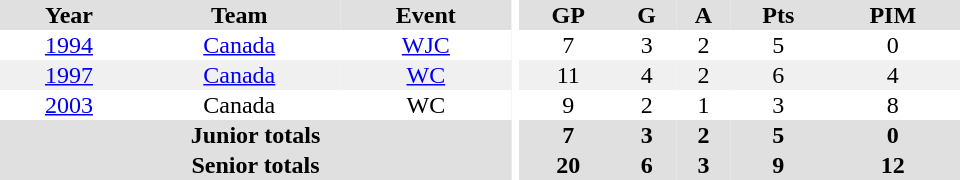<table border="0" cellpadding="1" cellspacing="0" ID="Table3" style="text-align:center; width:40em">
<tr bgcolor="#e0e0e0">
<th>Year</th>
<th>Team</th>
<th>Event</th>
<th rowspan="102" bgcolor="#ffffff"></th>
<th>GP</th>
<th>G</th>
<th>A</th>
<th>Pts</th>
<th>PIM</th>
</tr>
<tr>
<td><a href='#'>1994</a></td>
<td><a href='#'>Canada</a></td>
<td><a href='#'>WJC</a></td>
<td>7</td>
<td>3</td>
<td>2</td>
<td>5</td>
<td>0</td>
</tr>
<tr bgcolor="#f0f0f0">
<td><a href='#'>1997</a></td>
<td><a href='#'>Canada</a></td>
<td><a href='#'>WC</a></td>
<td>11</td>
<td>4</td>
<td>2</td>
<td>6</td>
<td>4</td>
</tr>
<tr>
<td><a href='#'>2003</a></td>
<td>Canada</td>
<td>WC</td>
<td>9</td>
<td>2</td>
<td>1</td>
<td>3</td>
<td>8</td>
</tr>
<tr bgcolor="#e0e0e0">
<th colspan=3>Junior totals</th>
<th>7</th>
<th>3</th>
<th>2</th>
<th>5</th>
<th>0</th>
</tr>
<tr bgcolor="#e0e0e0">
<th colspan=3>Senior totals</th>
<th>20</th>
<th>6</th>
<th>3</th>
<th>9</th>
<th>12</th>
</tr>
</table>
